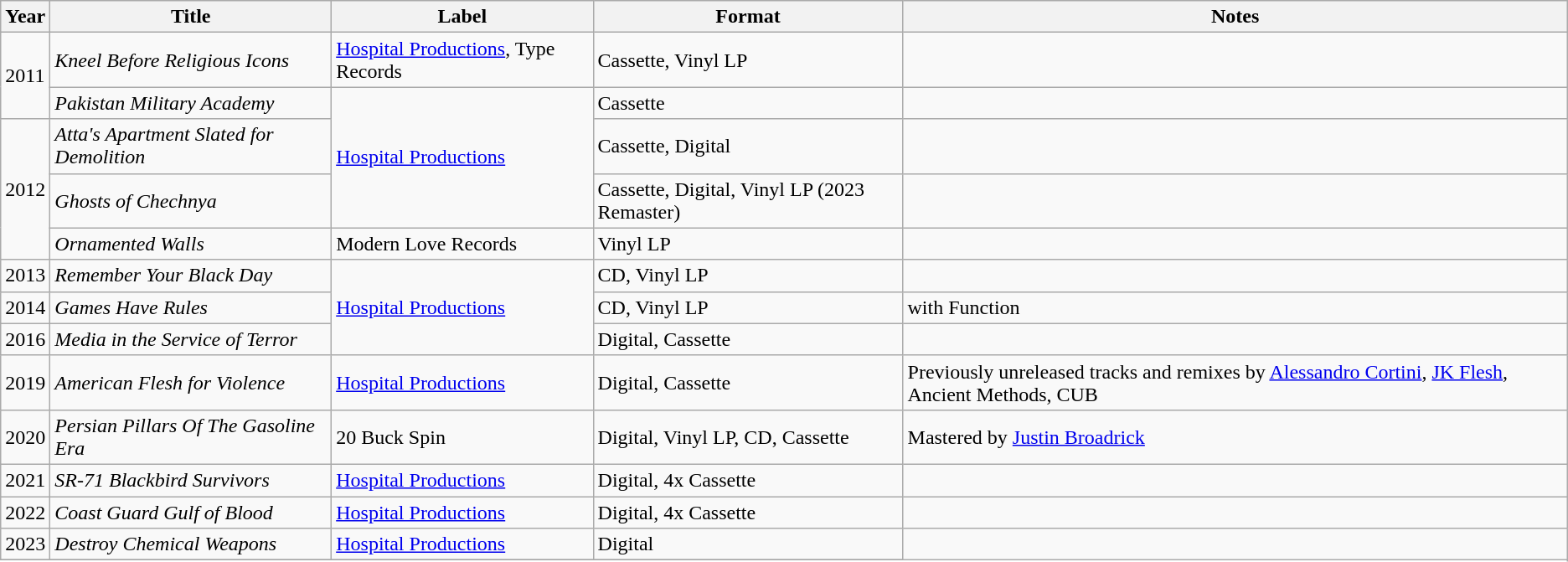<table class="wikitable">
<tr>
<th>Year</th>
<th>Title</th>
<th>Label</th>
<th>Format</th>
<th>Notes</th>
</tr>
<tr>
<td rowspan=2>2011</td>
<td><em>Kneel Before Religious Icons</em></td>
<td><a href='#'>Hospital Productions</a>, Type Records</td>
<td>Cassette, Vinyl LP</td>
<td></td>
</tr>
<tr>
<td><em>Pakistan Military Academy</em></td>
<td rowspan=3><a href='#'>Hospital Productions</a></td>
<td>Cassette</td>
<td></td>
</tr>
<tr>
<td rowspan=3>2012</td>
<td><em>Atta's Apartment Slated for Demolition</em></td>
<td>Cassette, Digital</td>
<td></td>
</tr>
<tr>
<td><em>Ghosts of Chechnya</em></td>
<td>Cassette, Digital, Vinyl LP (2023 Remaster)</td>
<td></td>
</tr>
<tr>
<td><em>Ornamented Walls</em></td>
<td>Modern Love Records</td>
<td>Vinyl LP</td>
<td></td>
</tr>
<tr>
<td>2013</td>
<td><em>Remember Your Black Day</em></td>
<td rowspan=3><a href='#'>Hospital Productions</a></td>
<td>CD, Vinyl LP</td>
<td></td>
</tr>
<tr>
<td>2014</td>
<td><em>Games Have Rules</em></td>
<td>CD, Vinyl LP</td>
<td>with Function</td>
</tr>
<tr>
<td>2016</td>
<td><em>Media in the Service of Terror</em></td>
<td>Digital, Cassette</td>
<td></td>
</tr>
<tr>
<td>2019</td>
<td><em>American Flesh for Violence</em></td>
<td><a href='#'>Hospital Productions</a></td>
<td>Digital, Cassette</td>
<td>Previously unreleased tracks and remixes by <a href='#'>Alessandro Cortini</a>, <a href='#'>JK Flesh</a>, Ancient Methods, CUB</td>
</tr>
<tr>
<td>2020</td>
<td><em>Persian Pillars Of The Gasoline Era</em></td>
<td>20 Buck Spin</td>
<td>Digital, Vinyl LP, CD, Cassette</td>
<td>Mastered by <a href='#'>Justin Broadrick</a></td>
</tr>
<tr>
<td>2021</td>
<td><em>SR-71 Blackbird Survivors</em></td>
<td><a href='#'>Hospital Productions</a></td>
<td>Digital, 4x Cassette</td>
<td></td>
</tr>
<tr>
<td>2022</td>
<td><em>Coast Guard Gulf of Blood</em></td>
<td><a href='#'>Hospital Productions</a></td>
<td>Digital, 4x Cassette</td>
<td></td>
</tr>
<tr>
<td>2023</td>
<td><em>Destroy Chemical Weapons</em></td>
<td><a href='#'>Hospital Productions</a></td>
<td>Digital</td>
</tr>
<tr>
</tr>
</table>
